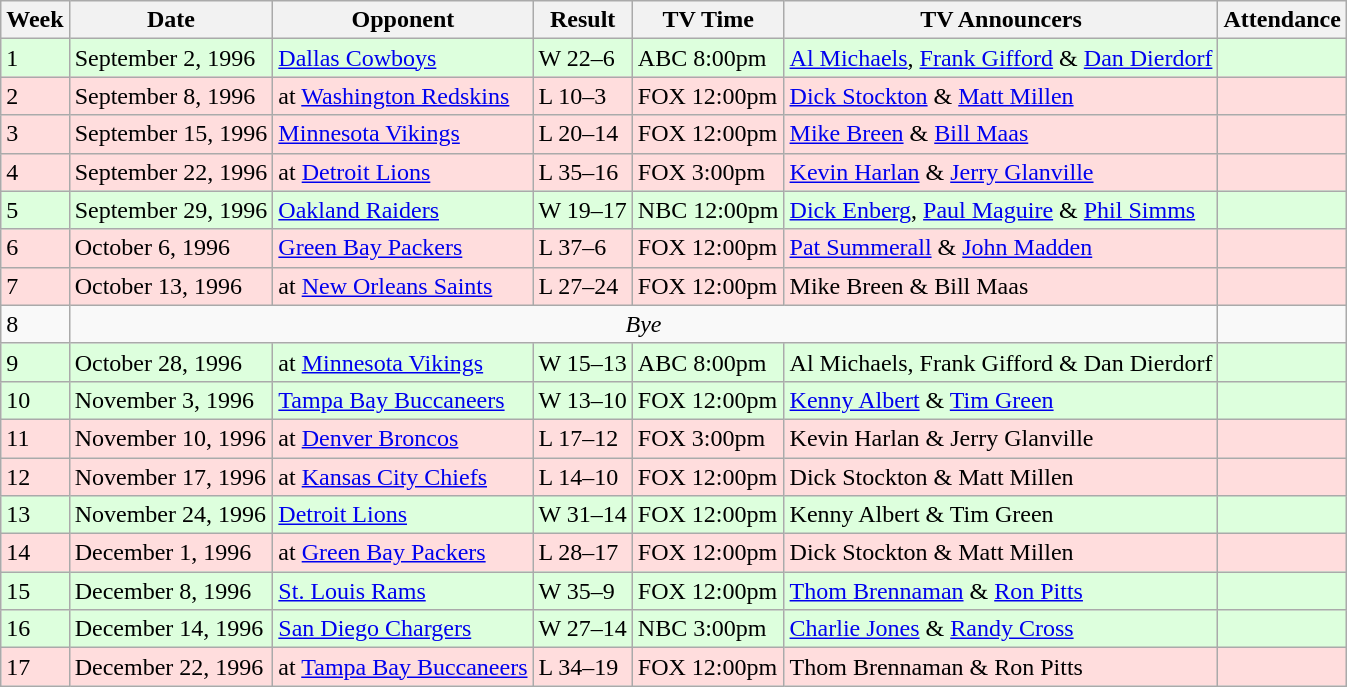<table class="wikitable">
<tr>
<th>Week</th>
<th>Date</th>
<th>Opponent</th>
<th>Result</th>
<th>TV Time</th>
<th>TV Announcers</th>
<th>Attendance</th>
</tr>
<tr style="background: #ddffdd;">
<td>1</td>
<td>September 2, 1996</td>
<td><a href='#'>Dallas Cowboys</a></td>
<td>W 22–6</td>
<td>ABC 8:00pm</td>
<td><a href='#'>Al Michaels</a>, <a href='#'>Frank Gifford</a> & <a href='#'>Dan Dierdorf</a></td>
<td></td>
</tr>
<tr style="background: #ffdddd;">
<td>2</td>
<td>September 8, 1996</td>
<td>at <a href='#'>Washington Redskins</a></td>
<td>L 10–3</td>
<td>FOX 12:00pm</td>
<td><a href='#'>Dick Stockton</a> & <a href='#'>Matt Millen</a></td>
<td></td>
</tr>
<tr style="background: #ffdddd;">
<td>3</td>
<td>September 15, 1996</td>
<td><a href='#'>Minnesota Vikings</a></td>
<td>L 20–14</td>
<td>FOX 12:00pm</td>
<td><a href='#'>Mike Breen</a> & <a href='#'>Bill Maas</a></td>
<td></td>
</tr>
<tr style="background: #ffdddd;">
<td>4</td>
<td>September 22, 1996</td>
<td>at <a href='#'>Detroit Lions</a></td>
<td>L 35–16</td>
<td>FOX 3:00pm</td>
<td><a href='#'>Kevin Harlan</a> & <a href='#'>Jerry Glanville</a></td>
<td></td>
</tr>
<tr style="background: #ddffdd;">
<td>5</td>
<td>September 29, 1996</td>
<td><a href='#'>Oakland Raiders</a></td>
<td>W 19–17</td>
<td>NBC 12:00pm</td>
<td><a href='#'>Dick Enberg</a>, <a href='#'>Paul Maguire</a> & <a href='#'>Phil Simms</a></td>
<td></td>
</tr>
<tr style="background: #ffdddd;">
<td>6</td>
<td>October 6, 1996</td>
<td><a href='#'>Green Bay Packers</a></td>
<td>L 37–6</td>
<td>FOX 12:00pm</td>
<td><a href='#'>Pat Summerall</a> & <a href='#'>John Madden</a></td>
<td></td>
</tr>
<tr style="background: #ffdddd;">
<td>7</td>
<td>October 13, 1996</td>
<td>at <a href='#'>New Orleans Saints</a></td>
<td>L 27–24</td>
<td>FOX 12:00pm</td>
<td>Mike Breen & Bill Maas</td>
<td></td>
</tr>
<tr>
<td>8</td>
<td colspan=5 align="center"><em>Bye</em></td>
</tr>
<tr style="background: #ddffdd;">
<td>9</td>
<td>October 28, 1996</td>
<td>at <a href='#'>Minnesota Vikings</a></td>
<td>W 15–13</td>
<td>ABC 8:00pm</td>
<td>Al Michaels, Frank Gifford & Dan Dierdorf</td>
<td></td>
</tr>
<tr style="background: #ddffdd;">
<td>10</td>
<td>November 3, 1996</td>
<td><a href='#'>Tampa Bay Buccaneers</a></td>
<td>W 13–10</td>
<td>FOX 12:00pm</td>
<td><a href='#'>Kenny Albert</a> & <a href='#'>Tim Green</a></td>
<td></td>
</tr>
<tr style="background: #ffdddd;">
<td>11</td>
<td>November 10, 1996</td>
<td>at <a href='#'>Denver Broncos</a></td>
<td>L 17–12</td>
<td>FOX 3:00pm</td>
<td>Kevin Harlan & Jerry Glanville</td>
<td></td>
</tr>
<tr style="background: #ffdddd;">
<td>12</td>
<td>November 17, 1996</td>
<td>at <a href='#'>Kansas City Chiefs</a></td>
<td>L 14–10</td>
<td>FOX 12:00pm</td>
<td>Dick Stockton & Matt Millen</td>
<td></td>
</tr>
<tr style="background: #ddffdd;">
<td>13</td>
<td>November 24, 1996</td>
<td><a href='#'>Detroit Lions</a></td>
<td>W 31–14</td>
<td>FOX 12:00pm</td>
<td>Kenny Albert & Tim Green</td>
<td></td>
</tr>
<tr style="background: #ffdddd;">
<td>14</td>
<td>December 1, 1996</td>
<td>at <a href='#'>Green Bay Packers</a></td>
<td>L 28–17</td>
<td>FOX 12:00pm</td>
<td>Dick Stockton & Matt Millen</td>
<td></td>
</tr>
<tr style="background: #ddffdd;">
<td>15</td>
<td>December 8, 1996</td>
<td><a href='#'>St. Louis Rams</a></td>
<td>W 35–9</td>
<td>FOX 12:00pm</td>
<td><a href='#'>Thom Brennaman</a> & <a href='#'>Ron Pitts</a></td>
<td></td>
</tr>
<tr style="background: #ddffdd;">
<td>16</td>
<td>December 14, 1996</td>
<td><a href='#'>San Diego Chargers</a></td>
<td>W 27–14</td>
<td>NBC 3:00pm</td>
<td><a href='#'>Charlie Jones</a> & <a href='#'>Randy Cross</a></td>
<td></td>
</tr>
<tr style="background: #ffdddd;">
<td>17</td>
<td>December 22, 1996</td>
<td>at <a href='#'>Tampa Bay Buccaneers</a></td>
<td>L 34–19</td>
<td>FOX 12:00pm</td>
<td>Thom Brennaman & Ron Pitts</td>
<td></td>
</tr>
</table>
